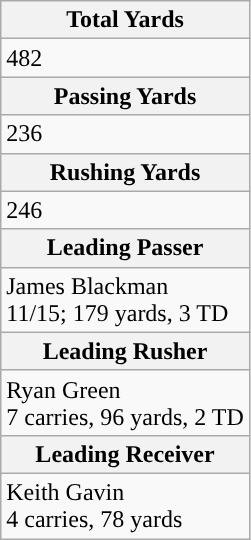<table class="wikitable">
<tr>
<th>Total Yards</th>
</tr>
<tr>
<td>482</td>
</tr>
<tr>
<th>Passing Yards</th>
</tr>
<tr>
<td>236</td>
</tr>
<tr>
<th>Rushing Yards</th>
</tr>
<tr>
<td>246</td>
</tr>
<tr>
<th>Leading Passer</th>
</tr>
<tr>
<td>James Blackman<br>11/15; 179 yards, 3 TD</td>
</tr>
<tr>
<th>Leading Rusher</th>
</tr>
<tr>
<td>Ryan Green<br>7 carries, 96 yards, 2 TD</td>
</tr>
<tr>
<th>Leading Receiver</th>
</tr>
<tr>
<td>Keith Gavin<br>4 carries, 78 yards</td>
</tr>
</table>
